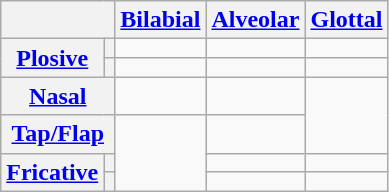<table class="wikitable" style="text-align: center;">
<tr>
<th colspan=2></th>
<th><a href='#'>Bilabial</a></th>
<th><a href='#'>Alveolar</a></th>
<th><a href='#'>Glottal</a></th>
</tr>
<tr>
<th rowspan=2><a href='#'>Plosive</a></th>
<th></th>
<td></td>
<td></td>
<td></td>
</tr>
<tr>
<th></th>
<td></td>
<td></td>
<td></td>
</tr>
<tr>
<th colspan=2><a href='#'>Nasal</a></th>
<td></td>
<td></td>
<td rowspan="2"></td>
</tr>
<tr>
<th colspan=2><a href='#'>Tap/Flap</a></th>
<td rowspan="3"></td>
<td></td>
</tr>
<tr>
<th rowspan=2><a href='#'>Fricative</a></th>
<th></th>
<td></td>
<td></td>
</tr>
<tr>
<th></th>
<td></td>
<td></td>
</tr>
</table>
